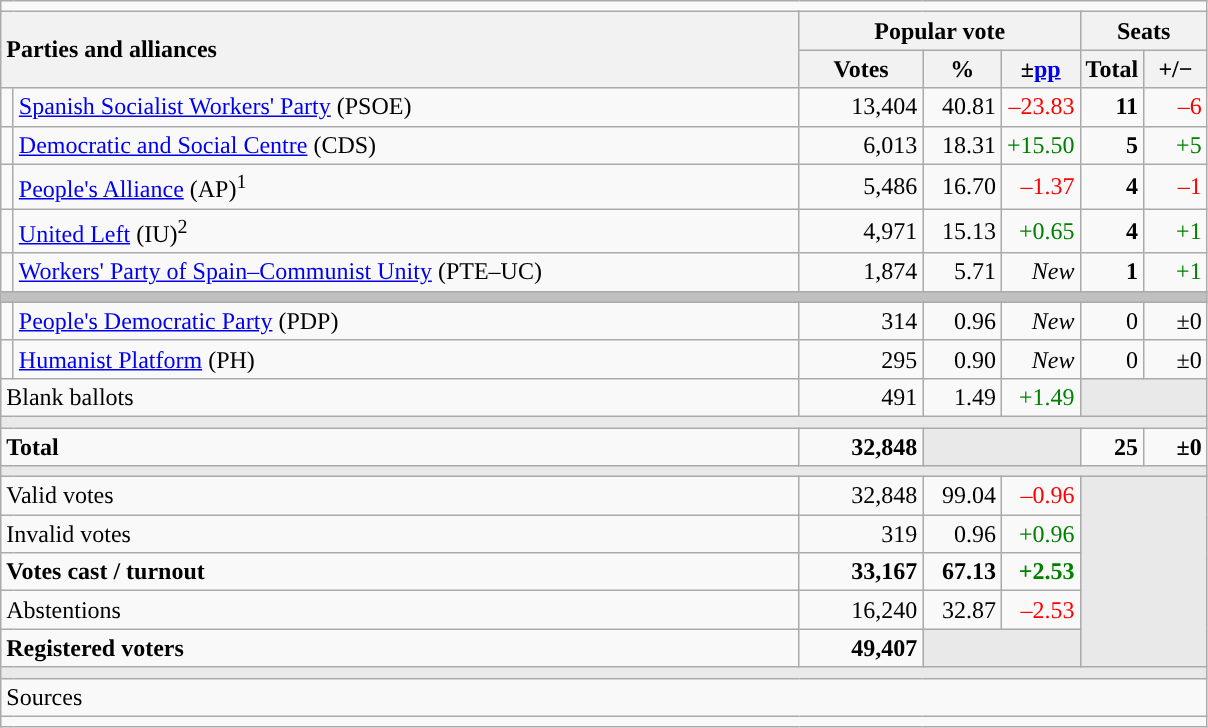<table class="wikitable" style="text-align:right;">
<tr>
<td colspan="7"></td>
</tr>
<tr>
<th style="text-align:left;" rowspan="2" colspan="2" width="525">Parties and alliances</th>
<th colspan="3">Popular vote</th>
<th colspan="2">Seats</th>
</tr>
<tr>
<th width="75">Votes</th>
<th width="45">%</th>
<th width="45">±<a href='#'>pp</a></th>
<th width="35">Total</th>
<th width="35">+/−</th>
</tr>
<tr>
<td width="1" style="color:inherit;background:"></td>
<td align="left"><a href='#'>Spanish Socialist Workers' Party</a> (PSOE)</td>
<td>13,404</td>
<td>40.81</td>
<td style="color:red;">–23.83</td>
<td><strong>11</strong></td>
<td style="color:red;">–6</td>
</tr>
<tr>
<td style="color:inherit;background:"></td>
<td align="left"><a href='#'>Democratic and Social Centre</a> (CDS)</td>
<td>6,013</td>
<td>18.31</td>
<td style="color:green;">+15.50</td>
<td><strong>5</strong></td>
<td style="color:green;">+5</td>
</tr>
<tr>
<td style="color:inherit;background:"></td>
<td align="left"><a href='#'>People's Alliance</a> (AP)<sup>1</sup></td>
<td>5,486</td>
<td>16.70</td>
<td style="color:red;">–1.37</td>
<td><strong>4</strong></td>
<td style="color:red;">–1</td>
</tr>
<tr>
<td style="color:inherit;background:"></td>
<td align="left"><a href='#'>United Left</a> (IU)<sup>2</sup></td>
<td>4,971</td>
<td>15.13</td>
<td style="color:green;">+0.65</td>
<td><strong>4</strong></td>
<td style="color:green;">+1</td>
</tr>
<tr>
<td style="color:inherit;background:"></td>
<td align="left"><a href='#'>Workers' Party of Spain–Communist Unity</a> (PTE–UC)</td>
<td>1,874</td>
<td>5.71</td>
<td><em>New</em></td>
<td><strong>1</strong></td>
<td style="color:green;">+1</td>
</tr>
<tr>
<td colspan="7" bgcolor="#C0C0C0"></td>
</tr>
<tr>
<td style="color:inherit;background:"></td>
<td align="left"><a href='#'>People's Democratic Party</a> (PDP)</td>
<td>314</td>
<td>0.96</td>
<td><em>New</em></td>
<td>0</td>
<td>±0</td>
</tr>
<tr>
<td style="color:inherit;background:"></td>
<td align="left"><a href='#'>Humanist Platform</a> (PH)</td>
<td>295</td>
<td>0.90</td>
<td><em>New</em></td>
<td>0</td>
<td>±0</td>
</tr>
<tr>
<td align="left" colspan="2">Blank ballots</td>
<td>491</td>
<td>1.49</td>
<td style="color:green;">+1.49</td>
<td bgcolor="#E9E9E9" colspan="2"></td>
</tr>
<tr>
<td colspan="7" bgcolor="#E9E9E9"></td>
</tr>
<tr style="font-weight:bold;">
<td align="left" colspan="2">Total</td>
<td>32,848</td>
<td bgcolor="#E9E9E9" colspan="2"></td>
<td>25</td>
<td>±0</td>
</tr>
<tr>
<td colspan="7" bgcolor="#E9E9E9"></td>
</tr>
<tr>
<td align="left" colspan="2">Valid votes</td>
<td>32,848</td>
<td>99.04</td>
<td style="color:red;">–0.96</td>
<td bgcolor="#E9E9E9" colspan="2" rowspan="5"></td>
</tr>
<tr>
<td align="left" colspan="2">Invalid votes</td>
<td>319</td>
<td>0.96</td>
<td style="color:green;">+0.96</td>
</tr>
<tr style="font-weight:bold;">
<td align="left" colspan="2">Votes cast / turnout</td>
<td>33,167</td>
<td>67.13</td>
<td style="color:green;">+2.53</td>
</tr>
<tr>
<td align="left" colspan="2">Abstentions</td>
<td>16,240</td>
<td>32.87</td>
<td style="color:red;">–2.53</td>
</tr>
<tr style="font-weight:bold;">
<td align="left" colspan="2">Registered voters</td>
<td>49,407</td>
<td bgcolor="#E9E9E9" colspan="2"></td>
</tr>
<tr>
<td colspan="7" bgcolor="#E9E9E9"></td>
</tr>
<tr>
<td align="left" colspan="7">Sources</td>
</tr>
<tr>
<td colspan="7" style="text-align:left; max-width:790px;"></td>
</tr>
</table>
